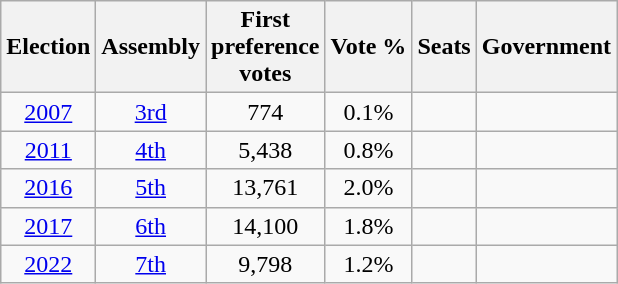<table class="wikitable sortable" style="font-size:100%">
<tr>
<th>Election</th>
<th>Assembly</th>
<th>First <br>preference <br>votes</th>
<th>Vote %</th>
<th>Seats</th>
<th align=center>Government</th>
</tr>
<tr>
<td align=center><a href='#'>2007</a></td>
<td align=center><a href='#'>3rd</a></td>
<td align=center>774</td>
<td align=center>0.1%</td>
<td align=left></td>
<td></td>
</tr>
<tr>
<td align=center><a href='#'>2011</a></td>
<td align=center><a href='#'>4th</a></td>
<td align=center>5,438</td>
<td align=center>0.8%</td>
<td align=left></td>
<td></td>
</tr>
<tr>
<td align=center><a href='#'>2016</a></td>
<td align=center><a href='#'>5th</a></td>
<td align=center>13,761</td>
<td align=center>2.0%</td>
<td></td>
<td></td>
</tr>
<tr>
<td align=center><a href='#'>2017</a></td>
<td align=center><a href='#'>6th</a></td>
<td align=center>14,100</td>
<td align=center>1.8%</td>
<td></td>
<td></td>
</tr>
<tr>
<td align=center><a href='#'>2022</a></td>
<td align=center><a href='#'>7th</a></td>
<td align=center>9,798</td>
<td align=center>1.2%</td>
<td></td>
<td></td>
</tr>
</table>
